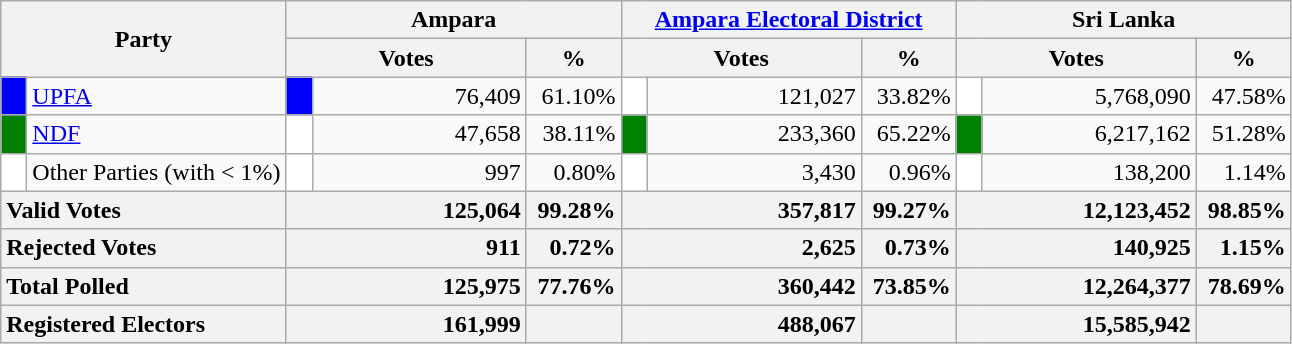<table class="wikitable">
<tr>
<th colspan="2" width="144px"rowspan="2">Party</th>
<th colspan="3" width="216px">Ampara</th>
<th colspan="3" width="216px"><a href='#'>Ampara Electoral District</a></th>
<th colspan="3" width="216px">Sri Lanka</th>
</tr>
<tr>
<th colspan="2" width="144px">Votes</th>
<th>%</th>
<th colspan="2" width="144px">Votes</th>
<th>%</th>
<th colspan="2" width="144px">Votes</th>
<th>%</th>
</tr>
<tr>
<td style="background-color:blue;" width="10px"></td>
<td style="text-align:left;"><a href='#'>UPFA</a></td>
<td style="background-color:blue;" width="10px"></td>
<td style="text-align:right;">76,409</td>
<td style="text-align:right;">61.10%</td>
<td style="background-color:white;" width="10px"></td>
<td style="text-align:right;">121,027</td>
<td style="text-align:right;">33.82%</td>
<td style="background-color:white;" width="10px"></td>
<td style="text-align:right;">5,768,090</td>
<td style="text-align:right;">47.58%</td>
</tr>
<tr>
<td style="background-color:green;" width="10px"></td>
<td style="text-align:left;"><a href='#'>NDF</a></td>
<td style="background-color:white;" width="10px"></td>
<td style="text-align:right;">47,658</td>
<td style="text-align:right;">38.11%</td>
<td style="background-color:green;" width="10px"></td>
<td style="text-align:right;">233,360</td>
<td style="text-align:right;">65.22%</td>
<td style="background-color:green;" width="10px"></td>
<td style="text-align:right;">6,217,162</td>
<td style="text-align:right;">51.28%</td>
</tr>
<tr>
<td style="background-color:white;" width="10px"></td>
<td style="text-align:left;">Other Parties (with < 1%)</td>
<td style="background-color:white;" width="10px"></td>
<td style="text-align:right;">997</td>
<td style="text-align:right;">0.80%</td>
<td style="background-color:white;" width="10px"></td>
<td style="text-align:right;">3,430</td>
<td style="text-align:right;">0.96%</td>
<td style="background-color:white;" width="10px"></td>
<td style="text-align:right;">138,200</td>
<td style="text-align:right;">1.14%</td>
</tr>
<tr>
<th colspan="2" width="144px"style="text-align:left;">Valid Votes</th>
<th style="text-align:right;"colspan="2" width="144px">125,064</th>
<th style="text-align:right;">99.28%</th>
<th style="text-align:right;"colspan="2" width="144px">357,817</th>
<th style="text-align:right;">99.27%</th>
<th style="text-align:right;"colspan="2" width="144px">12,123,452</th>
<th style="text-align:right;">98.85%</th>
</tr>
<tr>
<th colspan="2" width="144px"style="text-align:left;">Rejected Votes</th>
<th style="text-align:right;"colspan="2" width="144px">911</th>
<th style="text-align:right;">0.72%</th>
<th style="text-align:right;"colspan="2" width="144px">2,625</th>
<th style="text-align:right;">0.73%</th>
<th style="text-align:right;"colspan="2" width="144px">140,925</th>
<th style="text-align:right;">1.15%</th>
</tr>
<tr>
<th colspan="2" width="144px"style="text-align:left;">Total Polled</th>
<th style="text-align:right;"colspan="2" width="144px">125,975</th>
<th style="text-align:right;">77.76%</th>
<th style="text-align:right;"colspan="2" width="144px">360,442</th>
<th style="text-align:right;">73.85%</th>
<th style="text-align:right;"colspan="2" width="144px">12,264,377</th>
<th style="text-align:right;">78.69%</th>
</tr>
<tr>
<th colspan="2" width="144px"style="text-align:left;">Registered Electors</th>
<th style="text-align:right;"colspan="2" width="144px">161,999</th>
<th></th>
<th style="text-align:right;"colspan="2" width="144px">488,067</th>
<th></th>
<th style="text-align:right;"colspan="2" width="144px">15,585,942</th>
<th></th>
</tr>
</table>
